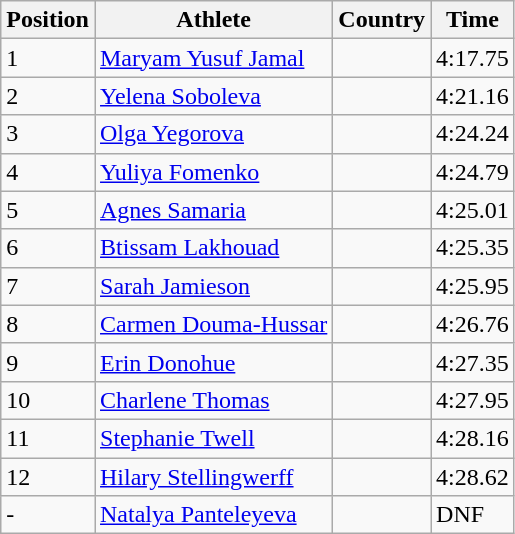<table class="wikitable">
<tr>
<th>Position</th>
<th>Athlete</th>
<th>Country</th>
<th>Time</th>
</tr>
<tr>
<td>1</td>
<td><a href='#'>Maryam Yusuf Jamal</a></td>
<td></td>
<td>4:17.75</td>
</tr>
<tr>
<td>2</td>
<td><a href='#'>Yelena Soboleva</a></td>
<td></td>
<td>4:21.16</td>
</tr>
<tr>
<td>3</td>
<td><a href='#'>Olga Yegorova</a></td>
<td></td>
<td>4:24.24</td>
</tr>
<tr>
<td>4</td>
<td><a href='#'>Yuliya Fomenko</a></td>
<td></td>
<td>4:24.79</td>
</tr>
<tr>
<td>5</td>
<td><a href='#'>Agnes Samaria</a></td>
<td></td>
<td>4:25.01</td>
</tr>
<tr>
<td>6</td>
<td><a href='#'>Btissam Lakhouad</a></td>
<td></td>
<td>4:25.35</td>
</tr>
<tr>
<td>7</td>
<td><a href='#'>Sarah Jamieson</a></td>
<td></td>
<td>4:25.95</td>
</tr>
<tr>
<td>8</td>
<td><a href='#'>Carmen Douma-Hussar</a></td>
<td></td>
<td>4:26.76</td>
</tr>
<tr>
<td>9</td>
<td><a href='#'>Erin Donohue</a></td>
<td></td>
<td>4:27.35</td>
</tr>
<tr>
<td>10</td>
<td><a href='#'>Charlene Thomas</a></td>
<td></td>
<td>4:27.95</td>
</tr>
<tr>
<td>11</td>
<td><a href='#'>Stephanie Twell</a></td>
<td></td>
<td>4:28.16</td>
</tr>
<tr>
<td>12</td>
<td><a href='#'>Hilary Stellingwerff</a></td>
<td></td>
<td>4:28.62</td>
</tr>
<tr>
<td>-</td>
<td><a href='#'>Natalya Panteleyeva</a></td>
<td></td>
<td>DNF</td>
</tr>
</table>
